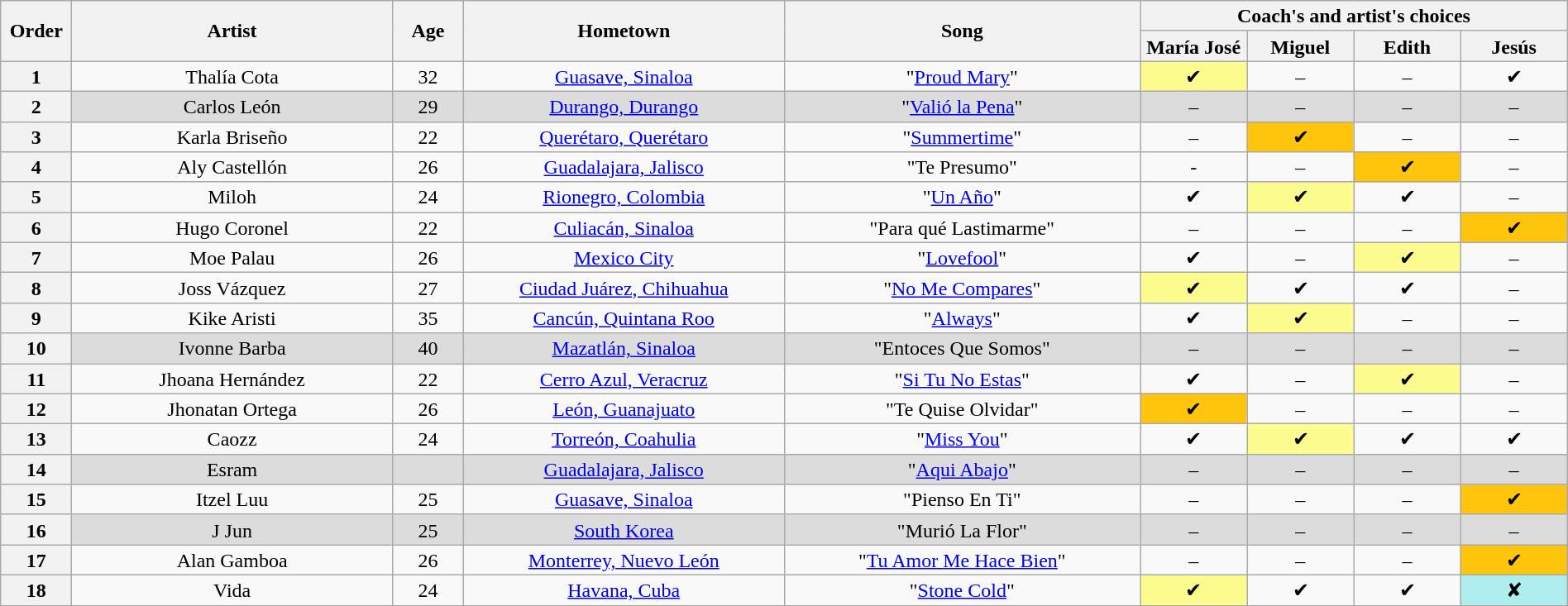<table class="wikitable" style="text-align:center; line-height:17px; width:100%">
<tr>
<th scope="col" rowspan="2" style="width:04%">Order</th>
<th scope="col" rowspan="2" style="width:18%">Artist</th>
<th scope="col" rowspan="2" style="width:04%">Age</th>
<th scope="col" rowspan="2" style="width:18%">Hometown</th>
<th scope="col" rowspan="2" style="width:20%">Song</th>
<th scope="col" colspan="4" style="width:24%">Coach's and artist's choices</th>
</tr>
<tr>
<th style="width:06%">María José</th>
<th style="width:06%">Miguel</th>
<th style="width:06%">Edith</th>
<th style="width:06%">Jesús</th>
</tr>
<tr>
<th>1</th>
<td>Thalía Cota</td>
<td>32</td>
<td><a href='#'>Guasave, Sinaloa</a></td>
<td>"<a href='#'>Proud Mary</a>"</td>
<td style="background:#fdfc8f">✔</td>
<td>–</td>
<td>–</td>
<td>✔</td>
</tr>
<tr style="background:#dcdcdc">
<th>2</th>
<td>Carlos León</td>
<td>29</td>
<td><a href='#'>Durango, Durango</a></td>
<td>"<a href='#'>Valió la Pena</a>"</td>
<td>–</td>
<td>–</td>
<td>–</td>
<td>–</td>
</tr>
<tr>
<th>3</th>
<td>Karla Briseño</td>
<td>22</td>
<td><a href='#'>Querétaro, Querétaro</a></td>
<td>"<a href='#'>Summertime</a>"</td>
<td>–</td>
<td style="background:#ffc40c">✔</td>
<td>–</td>
<td>–</td>
</tr>
<tr>
<th>4</th>
<td>Aly Castellón</td>
<td>26</td>
<td><a href='#'>Guadalajara, Jalisco</a></td>
<td>"Te Presumo"</td>
<td>-</td>
<td>–</td>
<td style="background:#ffc40c">✔</td>
<td>–</td>
</tr>
<tr>
<th>5</th>
<td>Miloh</td>
<td>24</td>
<td><a href='#'>Rionegro, Colombia</a></td>
<td>"<a href='#'>Un Año</a>"</td>
<td>✔</td>
<td style="background:#fdfc8f">✔</td>
<td>✔</td>
<td>–</td>
</tr>
<tr>
<th>6</th>
<td>Hugo Coronel</td>
<td>22</td>
<td><a href='#'>Culiacán, Sinaloa</a></td>
<td>"Para qué Lastimarme"</td>
<td>–</td>
<td>–</td>
<td>–</td>
<td style="background:#ffc40c">✔</td>
</tr>
<tr>
<th>7</th>
<td>Moe Palau</td>
<td>26</td>
<td><a href='#'>Mexico City</a></td>
<td>"<a href='#'>Lovefool</a>"</td>
<td>✔</td>
<td>–</td>
<td style="background:#fdfc8f">✔</td>
<td>–</td>
</tr>
<tr>
<th>8</th>
<td>Joss Vázquez</td>
<td>27</td>
<td><a href='#'>Ciudad Juárez, Chihuahua</a></td>
<td>"<a href='#'>No Me Compares</a>"</td>
<td style="background:#fdfc8f">✔</td>
<td>✔</td>
<td>✔</td>
<td>–</td>
</tr>
<tr>
<th>9</th>
<td>Kike Aristi</td>
<td>35</td>
<td><a href='#'>Cancún, Quintana Roo</a></td>
<td>"<a href='#'>Always</a>"</td>
<td>✔</td>
<td style="background:#fdfc8f">✔</td>
<td>–</td>
<td>–</td>
</tr>
<tr style="background:#dcdcdc">
<th>10</th>
<td>Ivonne Barba</td>
<td>40</td>
<td><a href='#'>Mazatlán, Sinaloa</a></td>
<td>"Entoces Que Somos"</td>
<td>–</td>
<td>–</td>
<td>–</td>
<td>–</td>
</tr>
<tr>
<th>11</th>
<td>Jhoana Hernández</td>
<td>22</td>
<td><a href='#'>Cerro Azul, Veracruz</a></td>
<td>"<a href='#'>Si Tu No Estas</a>"</td>
<td>✔</td>
<td>–</td>
<td style="background:#fdfc8f">✔</td>
<td>–</td>
</tr>
<tr>
<th>12</th>
<td>Jhonatan Ortega</td>
<td>26</td>
<td><a href='#'>León, Guanajuato</a></td>
<td>"Te Quise Olvidar"</td>
<td style="background:#ffc40c">✔</td>
<td>–</td>
<td>–</td>
<td>–</td>
</tr>
<tr>
<th>13</th>
<td>Caozz</td>
<td>24</td>
<td><a href='#'>Torreón, Coahulia</a></td>
<td>"<a href='#'>Miss You</a>"</td>
<td>✔</td>
<td style="background:#fdfc8f">✔</td>
<td>✔</td>
<td>✔</td>
</tr>
<tr style="background:#dcdcdc">
<th>14</th>
<td>Esram</td>
<td></td>
<td><a href='#'>Guadalajara, Jalisco</a></td>
<td>"<a href='#'>Aqui Abajo</a>"</td>
<td>–</td>
<td>–</td>
<td>–</td>
<td>–</td>
</tr>
<tr>
<th>15</th>
<td>Itzel Luu</td>
<td>25</td>
<td><a href='#'>Guasave, Sinaloa</a></td>
<td>"Pienso En Ti"</td>
<td>–</td>
<td>–</td>
<td>–</td>
<td style="background:#ffc40c">✔</td>
</tr>
<tr style="background:#dcdcdc">
<th>16</th>
<td>J Jun</td>
<td>25</td>
<td><a href='#'>South Korea</a></td>
<td>"Murió La Flor"</td>
<td>–</td>
<td>–</td>
<td>–</td>
<td>–</td>
</tr>
<tr>
<th>17</th>
<td>Alan Gamboa</td>
<td>26</td>
<td><a href='#'>Monterrey, Nuevo León</a></td>
<td>"<a href='#'>Tu Amor Me Hace Bien</a>"</td>
<td>–</td>
<td>–</td>
<td>–</td>
<td style="background:#ffc40c">✔</td>
</tr>
<tr>
<th>18</th>
<td>Vida</td>
<td>24</td>
<td><a href='#'>Havana, Cuba</a></td>
<td>"<a href='#'>Stone Cold</a>"</td>
<td style="background:#fdfc8f">✔</td>
<td>✔</td>
<td>✔</td>
<td style="background:#afeeee">✘</td>
</tr>
</table>
